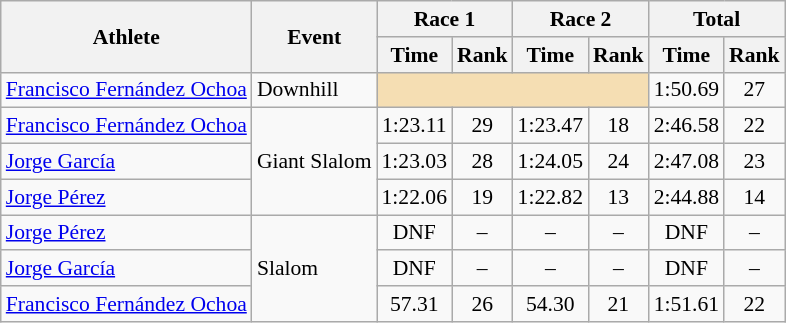<table class="wikitable" style="font-size:90%">
<tr>
<th rowspan="2">Athlete</th>
<th rowspan="2">Event</th>
<th colspan="2">Race 1</th>
<th colspan="2">Race 2</th>
<th colspan="2">Total</th>
</tr>
<tr>
<th>Time</th>
<th>Rank</th>
<th>Time</th>
<th>Rank</th>
<th>Time</th>
<th>Rank</th>
</tr>
<tr>
<td><a href='#'>Francisco Fernández Ochoa</a></td>
<td>Downhill</td>
<td colspan="4" bgcolor="wheat"></td>
<td align="center">1:50.69</td>
<td align="center">27</td>
</tr>
<tr>
<td><a href='#'>Francisco Fernández Ochoa</a></td>
<td rowspan="3">Giant Slalom</td>
<td align="center">1:23.11</td>
<td align="center">29</td>
<td align="center">1:23.47</td>
<td align="center">18</td>
<td align="center">2:46.58</td>
<td align="center">22</td>
</tr>
<tr>
<td><a href='#'>Jorge García</a></td>
<td align="center">1:23.03</td>
<td align="center">28</td>
<td align="center">1:24.05</td>
<td align="center">24</td>
<td align="center">2:47.08</td>
<td align="center">23</td>
</tr>
<tr>
<td><a href='#'>Jorge Pérez</a></td>
<td align="center">1:22.06</td>
<td align="center">19</td>
<td align="center">1:22.82</td>
<td align="center">13</td>
<td align="center">2:44.88</td>
<td align="center">14</td>
</tr>
<tr>
<td><a href='#'>Jorge Pérez</a></td>
<td rowspan="3">Slalom</td>
<td align="center">DNF</td>
<td align="center">–</td>
<td align="center">–</td>
<td align="center">–</td>
<td align="center">DNF</td>
<td align="center">–</td>
</tr>
<tr>
<td><a href='#'>Jorge García</a></td>
<td align="center">DNF</td>
<td align="center">–</td>
<td align="center">–</td>
<td align="center">–</td>
<td align="center">DNF</td>
<td align="center">–</td>
</tr>
<tr>
<td><a href='#'>Francisco Fernández Ochoa</a></td>
<td align="center">57.31</td>
<td align="center">26</td>
<td align="center">54.30</td>
<td align="center">21</td>
<td align="center">1:51.61</td>
<td align="center">22</td>
</tr>
</table>
